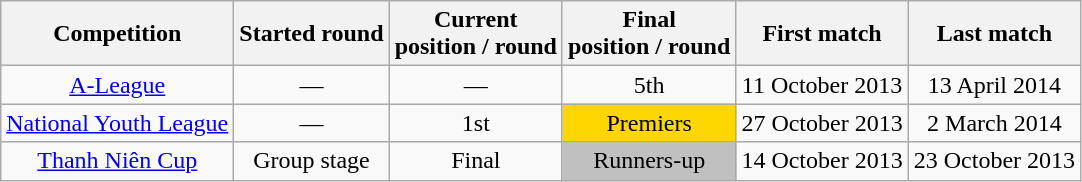<table class="wikitable">
<tr>
<th>Competition</th>
<th>Started round</th>
<th>Current <br>position / round</th>
<th>Final <br>position / round</th>
<th>First match</th>
<th>Last match</th>
</tr>
<tr style="text-align: center">
<td><a href='#'>A-League</a></td>
<td>—</td>
<td>—</td>
<td>5th</td>
<td>11 October 2013</td>
<td>13 April 2014</td>
</tr>
<tr style="text-align: center">
<td><a href='#'>National Youth League</a></td>
<td>—</td>
<td>1st</td>
<td bgcolor=gold>Premiers</td>
<td>27 October 2013</td>
<td>2 March 2014</td>
</tr>
<tr style="text-align: center">
<td><a href='#'>Thanh Niên Cup</a></td>
<td>Group stage</td>
<td>Final</td>
<td bgcolor=silver>Runners-up</td>
<td>14 October 2013</td>
<td>23 October 2013</td>
</tr>
</table>
